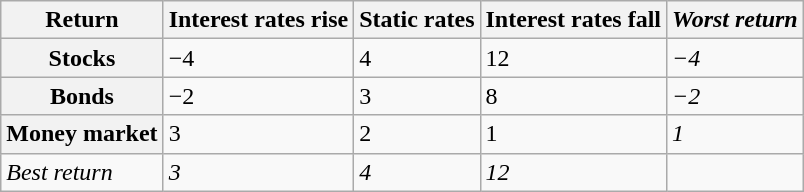<table class="wikitable">
<tr>
<th>Return</th>
<th>Interest rates rise</th>
<th>Static rates</th>
<th>Interest rates fall</th>
<th><em>Worst return</em></th>
</tr>
<tr>
<th>Stocks</th>
<td>−4</td>
<td>4</td>
<td>12</td>
<td><em>−4</em></td>
</tr>
<tr>
<th>Bonds</th>
<td>−2</td>
<td>3</td>
<td>8</td>
<td><em>−2</em></td>
</tr>
<tr>
<th>Money market</th>
<td>3</td>
<td>2</td>
<td>1</td>
<td><em>1</em></td>
</tr>
<tr>
<td><em>Best return</em></td>
<td><em>3</em></td>
<td><em>4</em></td>
<td><em>12</em></td>
</tr>
</table>
